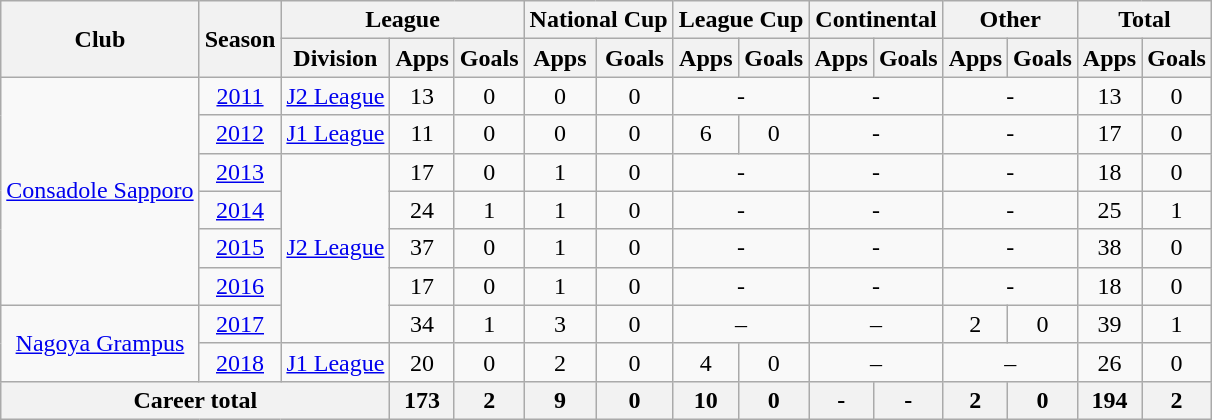<table class="wikitable" style="text-align: center;">
<tr>
<th rowspan="2">Club</th>
<th rowspan="2">Season</th>
<th colspan="3">League</th>
<th colspan="2">National Cup</th>
<th colspan="2">League Cup</th>
<th colspan="2">Continental</th>
<th colspan="2">Other</th>
<th colspan="2">Total</th>
</tr>
<tr>
<th>Division</th>
<th>Apps</th>
<th>Goals</th>
<th>Apps</th>
<th>Goals</th>
<th>Apps</th>
<th>Goals</th>
<th>Apps</th>
<th>Goals</th>
<th>Apps</th>
<th>Goals</th>
<th>Apps</th>
<th>Goals</th>
</tr>
<tr>
<td rowspan="6" valign="center"><a href='#'>Consadole Sapporo</a></td>
<td><a href='#'>2011</a></td>
<td><a href='#'>J2 League</a></td>
<td>13</td>
<td>0</td>
<td>0</td>
<td>0</td>
<td colspan="2">-</td>
<td colspan="2">-</td>
<td colspan="2">-</td>
<td>13</td>
<td>0</td>
</tr>
<tr>
<td><a href='#'>2012</a></td>
<td><a href='#'>J1 League</a></td>
<td>11</td>
<td>0</td>
<td>0</td>
<td>0</td>
<td>6</td>
<td>0</td>
<td colspan="2">-</td>
<td colspan="2">-</td>
<td>17</td>
<td>0</td>
</tr>
<tr>
<td><a href='#'>2013</a></td>
<td rowspan="5" valign="center"><a href='#'>J2 League</a></td>
<td>17</td>
<td>0</td>
<td>1</td>
<td>0</td>
<td colspan="2">-</td>
<td colspan="2">-</td>
<td colspan="2">-</td>
<td>18</td>
<td>0</td>
</tr>
<tr>
<td><a href='#'>2014</a></td>
<td>24</td>
<td>1</td>
<td>1</td>
<td>0</td>
<td colspan="2">-</td>
<td colspan="2">-</td>
<td colspan="2">-</td>
<td>25</td>
<td>1</td>
</tr>
<tr>
<td><a href='#'>2015</a></td>
<td>37</td>
<td>0</td>
<td>1</td>
<td>0</td>
<td colspan="2">-</td>
<td colspan="2">-</td>
<td colspan="2">-</td>
<td>38</td>
<td>0</td>
</tr>
<tr>
<td><a href='#'>2016</a></td>
<td>17</td>
<td>0</td>
<td>1</td>
<td>0</td>
<td colspan="2">-</td>
<td colspan="2">-</td>
<td colspan="2">-</td>
<td>18</td>
<td>0</td>
</tr>
<tr>
<td valign="center" rowspan="2"><a href='#'>Nagoya Grampus</a></td>
<td><a href='#'>2017</a></td>
<td>34</td>
<td>1</td>
<td>3</td>
<td>0</td>
<td colspan="2">–</td>
<td colspan="2">–</td>
<td>2</td>
<td>0</td>
<td>39</td>
<td>1</td>
</tr>
<tr>
<td><a href='#'>2018</a></td>
<td><a href='#'>J1 League</a></td>
<td>20</td>
<td>0</td>
<td>2</td>
<td>0</td>
<td>4</td>
<td>0</td>
<td colspan="2">–</td>
<td colspan="2">–</td>
<td>26</td>
<td>0</td>
</tr>
<tr>
<th colspan="3">Career total</th>
<th>173</th>
<th>2</th>
<th>9</th>
<th>0</th>
<th>10</th>
<th>0</th>
<th>-</th>
<th>-</th>
<th>2</th>
<th>0</th>
<th>194</th>
<th>2</th>
</tr>
</table>
